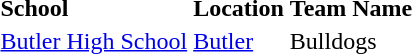<table>
<tr>
<td><strong>School</strong></td>
<td><strong>Location</strong></td>
<td><strong>Team Name</strong></td>
</tr>
<tr>
<td><a href='#'>Butler High School</a></td>
<td><a href='#'>Butler</a></td>
<td>Bulldogs</td>
</tr>
<tr>
</tr>
</table>
